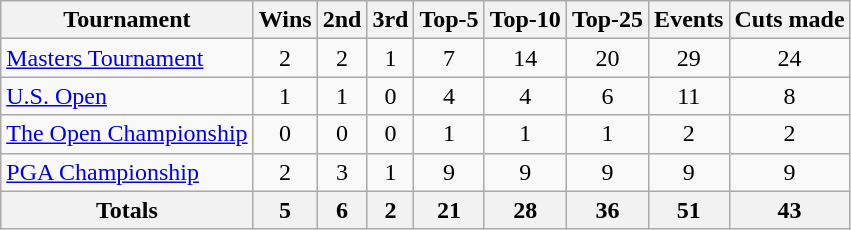<table class=wikitable style=text-align:center>
<tr>
<th>Tournament</th>
<th>Wins</th>
<th>2nd</th>
<th>3rd</th>
<th>Top-5</th>
<th>Top-10</th>
<th>Top-25</th>
<th>Events</th>
<th>Cuts made</th>
</tr>
<tr>
<td align=left><a href='#'>Masters Tournament</a></td>
<td>2</td>
<td>2</td>
<td>1</td>
<td>7</td>
<td>14</td>
<td>20</td>
<td>29</td>
<td>24</td>
</tr>
<tr>
<td align=left><a href='#'>U.S. Open</a></td>
<td>1</td>
<td>1</td>
<td>0</td>
<td>4</td>
<td>4</td>
<td>6</td>
<td>11</td>
<td>8</td>
</tr>
<tr>
<td align=left><a href='#'>The Open Championship</a></td>
<td>0</td>
<td>0</td>
<td>0</td>
<td>1</td>
<td>1</td>
<td>1</td>
<td>2</td>
<td>2</td>
</tr>
<tr>
<td align=left><a href='#'>PGA Championship</a></td>
<td>2</td>
<td>3</td>
<td>1</td>
<td>9</td>
<td>9</td>
<td>9</td>
<td>9</td>
<td>9</td>
</tr>
<tr>
<th>Totals</th>
<th>5</th>
<th>6</th>
<th>2</th>
<th>21</th>
<th>28</th>
<th>36</th>
<th>51</th>
<th>43</th>
</tr>
</table>
